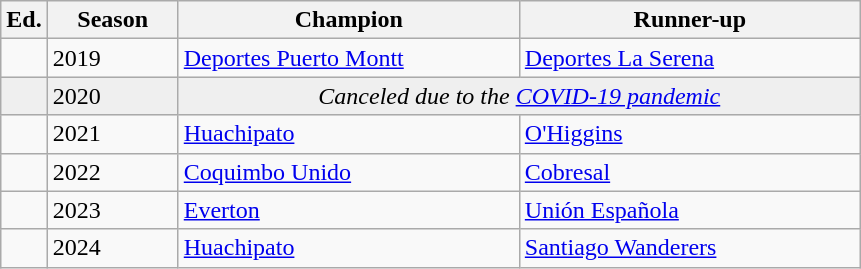<table class="wikitable sortable">
<tr>
<th width=px>Ed.</th>
<th width=80px>Season</th>
<th width=220px>Champion</th>
<th width=220px>Runner-up</th>
</tr>
<tr>
<td></td>
<td>2019</td>
<td><a href='#'>Deportes Puerto Montt</a></td>
<td><a href='#'>Deportes La Serena</a></td>
</tr>
<tr bgcolor=#efefef>
<td></td>
<td>2020</td>
<td colspan="2" align=center><em>Canceled due to the <a href='#'>COVID-19 pandemic</a></em></td>
</tr>
<tr>
<td></td>
<td>2021</td>
<td><a href='#'>Huachipato</a></td>
<td><a href='#'>O'Higgins</a></td>
</tr>
<tr>
<td></td>
<td>2022</td>
<td><a href='#'>Coquimbo Unido</a></td>
<td><a href='#'>Cobresal</a></td>
</tr>
<tr>
<td></td>
<td>2023</td>
<td><a href='#'>Everton</a></td>
<td><a href='#'>Unión Española</a></td>
</tr>
<tr>
<td></td>
<td>2024</td>
<td><a href='#'>Huachipato</a></td>
<td><a href='#'>Santiago Wanderers</a></td>
</tr>
</table>
